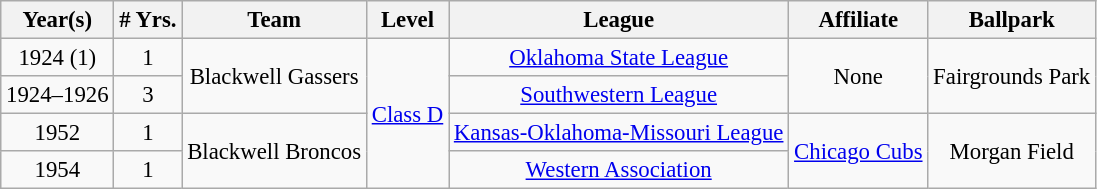<table class="wikitable" style="text-align:center; font-size: 95%;">
<tr>
<th>Year(s)</th>
<th># Yrs.</th>
<th>Team</th>
<th>Level</th>
<th>League</th>
<th>Affiliate</th>
<th>Ballpark</th>
</tr>
<tr>
<td>1924 (1)</td>
<td>1</td>
<td rowspan=2>Blackwell Gassers</td>
<td rowspan=5><a href='#'>Class D</a></td>
<td><a href='#'>Oklahoma State League</a></td>
<td rowspan=2>None</td>
<td rowspan=2>Fairgrounds Park</td>
</tr>
<tr>
<td>1924–1926</td>
<td>3</td>
<td><a href='#'>Southwestern League</a></td>
</tr>
<tr>
<td>1952</td>
<td>1</td>
<td rowspan=2>Blackwell Broncos</td>
<td><a href='#'>Kansas-Oklahoma-Missouri League</a></td>
<td rowspan=2><a href='#'>Chicago Cubs</a></td>
<td rowspan=2>Morgan Field</td>
</tr>
<tr>
<td>1954</td>
<td>1</td>
<td><a href='#'>Western Association</a></td>
</tr>
</table>
